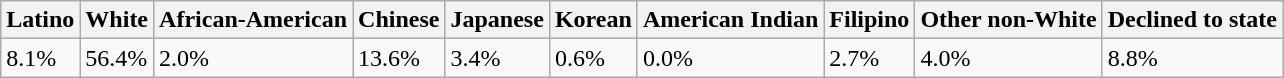<table class="wikitable">
<tr>
<th>Latino</th>
<th>White</th>
<th>African-American</th>
<th>Chinese</th>
<th>Japanese</th>
<th>Korean</th>
<th>American Indian</th>
<th>Filipino</th>
<th>Other non-White</th>
<th>Declined to state</th>
</tr>
<tr>
<td>8.1%</td>
<td>56.4%</td>
<td>2.0%</td>
<td>13.6%</td>
<td>3.4%</td>
<td>0.6%</td>
<td>0.0%</td>
<td>2.7%</td>
<td>4.0%</td>
<td>8.8%</td>
</tr>
</table>
